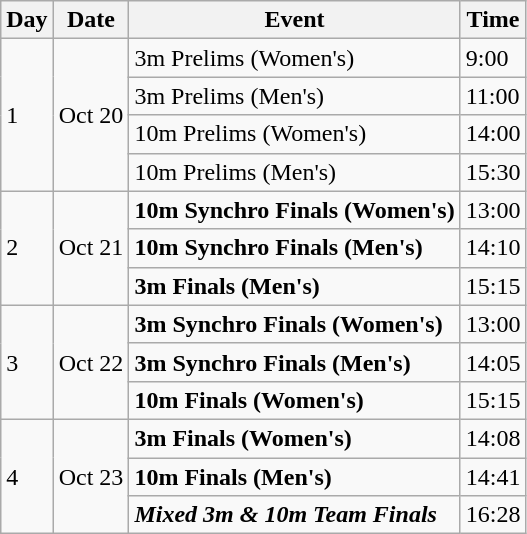<table class="wikitable">
<tr>
<th>Day</th>
<th>Date</th>
<th>Event</th>
<th>Time</th>
</tr>
<tr>
<td rowspan="4">1</td>
<td rowspan="4">Oct 20</td>
<td>3m Prelims (Women's)</td>
<td>9:00</td>
</tr>
<tr>
<td>3m Prelims (Men's)</td>
<td>11:00</td>
</tr>
<tr>
<td>10m Prelims (Women's)</td>
<td>14:00</td>
</tr>
<tr>
<td>10m Prelims (Men's)</td>
<td>15:30</td>
</tr>
<tr>
<td rowspan="3">2</td>
<td rowspan="3">Oct 21</td>
<td><strong>10m Synchro Finals (Women's)</strong></td>
<td>13:00</td>
</tr>
<tr>
<td><strong>10m Synchro Finals (Men's)</strong></td>
<td>14:10</td>
</tr>
<tr>
<td><strong>3m Finals (Men's)</strong></td>
<td>15:15</td>
</tr>
<tr>
<td rowspan="3">3</td>
<td rowspan="3">Oct 22</td>
<td><strong>3m Synchro Finals (Women's)</strong></td>
<td>13:00</td>
</tr>
<tr>
<td><strong>3m Synchro Finals (Men's)</strong></td>
<td>14:05</td>
</tr>
<tr>
<td><strong>10m Finals (Women's)</strong></td>
<td>15:15</td>
</tr>
<tr>
<td rowspan="3">4</td>
<td rowspan="3">Oct 23</td>
<td><strong>3m Finals (Women's)</strong></td>
<td>14:08</td>
</tr>
<tr>
<td><strong>10m Finals (Men's)</strong></td>
<td>14:41</td>
</tr>
<tr>
<td><strong><em>Mixed 3m & 10m Team Finals</em></strong></td>
<td>16:28</td>
</tr>
</table>
